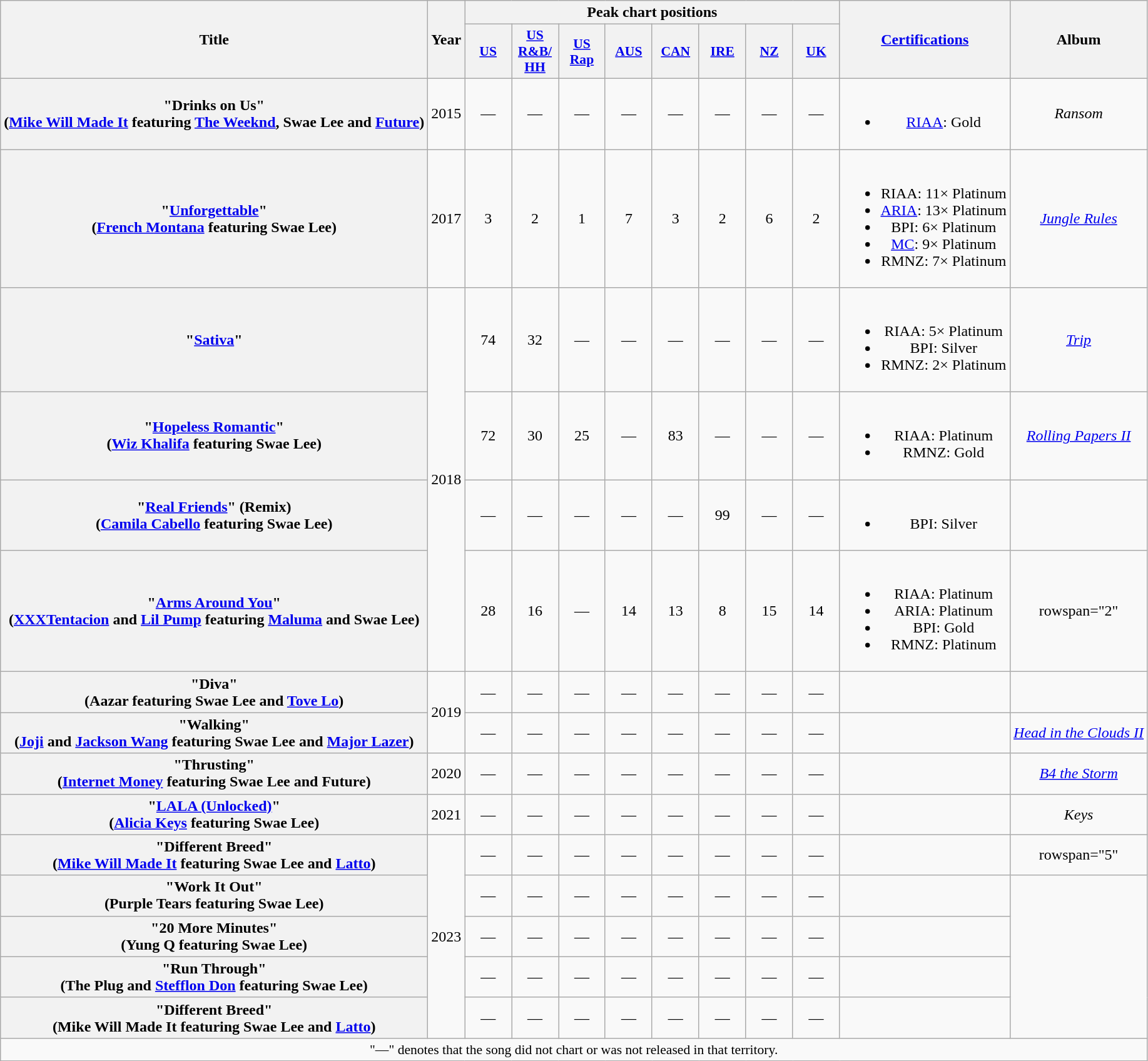<table class="wikitable plainrowheaders" style="text-align:center;">
<tr>
<th scope="col" rowspan="2">Title</th>
<th scope="col" rowspan="2">Year</th>
<th scope="col" colspan="8">Peak chart positions</th>
<th scope="col" rowspan="2"><a href='#'>Certifications</a></th>
<th scope="col" rowspan="2">Album</th>
</tr>
<tr>
<th scope="col" style="width:3em;font-size:90%;"><a href='#'>US</a><br></th>
<th scope="col" style="width:3em;font-size:90%;"><a href='#'>US<br>R&B/<br>HH</a><br></th>
<th scope="col" style="width:3em;font-size:90%;"><a href='#'>US<br>Rap</a><br></th>
<th scope="col" style="width:3em;font-size:90%;"><a href='#'>AUS</a><br></th>
<th scope="col" style="width:3em;font-size:90%;"><a href='#'>CAN</a><br></th>
<th scope="col" style="width:3em;font-size:90%;"><a href='#'>IRE</a><br></th>
<th scope="col" style="width:3em;font-size:90%;"><a href='#'>NZ</a><br></th>
<th scope="col" style="width:3em;font-size:90%;"><a href='#'>UK</a><br></th>
</tr>
<tr>
<th scope="row">"Drinks on Us"<br><span>(<a href='#'>Mike Will Made It</a> featuring <a href='#'>The Weeknd</a>, Swae Lee and <a href='#'>Future</a>)</span></th>
<td>2015</td>
<td>—</td>
<td>—</td>
<td>—</td>
<td>—</td>
<td>—</td>
<td>—</td>
<td>—</td>
<td>—</td>
<td><br><ul><li><a href='#'>RIAA</a>: Gold</li></ul></td>
<td><em>Ransom</em></td>
</tr>
<tr>
<th scope="row">"<a href='#'>Unforgettable</a>"<br><span>(<a href='#'>French Montana</a> featuring Swae Lee)</span></th>
<td>2017</td>
<td>3</td>
<td>2</td>
<td>1</td>
<td>7</td>
<td>3</td>
<td>2</td>
<td>6</td>
<td>2</td>
<td><br><ul><li>RIAA: 11× Platinum</li><li><a href='#'>ARIA</a>: 13× Platinum</li><li>BPI: 6× Platinum</li><li><a href='#'>MC</a>: 9× Platinum</li><li>RMNZ: 7× Platinum</li></ul></td>
<td><em><a href='#'>Jungle Rules</a></em></td>
</tr>
<tr>
<th scope="row">"<a href='#'>Sativa</a>"<br></th>
<td rowspan="4">2018</td>
<td>74</td>
<td>32</td>
<td>—</td>
<td>—</td>
<td>—</td>
<td>—</td>
<td>—</td>
<td>—</td>
<td><br><ul><li>RIAA: 5× Platinum</li><li>BPI: Silver</li><li>RMNZ: 2× Platinum</li></ul></td>
<td><em><a href='#'>Trip</a></em></td>
</tr>
<tr>
<th scope="row">"<a href='#'>Hopeless Romantic</a>"<br><span>(<a href='#'>Wiz Khalifa</a> featuring Swae Lee)</span></th>
<td>72</td>
<td>30</td>
<td>25</td>
<td>—</td>
<td>83</td>
<td>—</td>
<td>—</td>
<td>—</td>
<td><br><ul><li>RIAA: Platinum</li><li>RMNZ: Gold</li></ul></td>
<td><em><a href='#'>Rolling Papers II</a></em></td>
</tr>
<tr>
<th scope="row">"<a href='#'>Real Friends</a>" (Remix)<br><span>(<a href='#'>Camila Cabello</a> featuring Swae Lee)</span></th>
<td>—</td>
<td>—</td>
<td>—</td>
<td>—</td>
<td>—</td>
<td>99</td>
<td>—</td>
<td>—</td>
<td><br><ul><li>BPI: Silver</li></ul></td>
<td></td>
</tr>
<tr>
<th scope="row">"<a href='#'>Arms Around You</a>"<br><span>(<a href='#'>XXXTentacion</a> and <a href='#'>Lil Pump</a> featuring <a href='#'>Maluma</a> and Swae Lee)</span></th>
<td>28</td>
<td>16</td>
<td>—</td>
<td>14</td>
<td>13</td>
<td>8</td>
<td>15</td>
<td>14</td>
<td><br><ul><li>RIAA: Platinum</li><li>ARIA: Platinum</li><li>BPI: Gold</li><li>RMNZ: Platinum</li></ul></td>
<td>rowspan="2" </td>
</tr>
<tr>
<th scope="row">"Diva" <br><span>(Aazar featuring Swae Lee and <a href='#'>Tove Lo</a>)</span></th>
<td rowspan="2">2019</td>
<td>—</td>
<td>—</td>
<td>—</td>
<td>—</td>
<td>—</td>
<td>—</td>
<td>—</td>
<td>—</td>
<td></td>
</tr>
<tr>
<th scope="row">"Walking"<br><span>(<a href='#'>Joji</a> and <a href='#'>Jackson Wang</a> featuring Swae Lee and <a href='#'>Major Lazer</a>)</span></th>
<td>—</td>
<td>—</td>
<td>—</td>
<td>—</td>
<td>—</td>
<td>—</td>
<td>—</td>
<td>—</td>
<td></td>
<td><em><a href='#'>Head in the Clouds II</a></em></td>
</tr>
<tr>
<th scope="row">"Thrusting"<br><span>(<a href='#'>Internet Money</a> featuring  Swae Lee and Future)</span></th>
<td>2020</td>
<td>—</td>
<td>—</td>
<td>—</td>
<td>—</td>
<td>—</td>
<td>—</td>
<td>—</td>
<td>—</td>
<td></td>
<td><em><a href='#'>B4 the Storm</a></em></td>
</tr>
<tr>
<th scope="row">"<a href='#'>LALA (Unlocked)</a>" <br><span>(<a href='#'>Alicia Keys</a> featuring Swae Lee)</span></th>
<td>2021</td>
<td>—</td>
<td>—</td>
<td>—</td>
<td>—</td>
<td>—</td>
<td>—</td>
<td>—</td>
<td>—</td>
<td></td>
<td><em>Keys</em></td>
</tr>
<tr>
<th scope="row">"Different Breed"<br><span>(<a href='#'>Mike Will Made It</a> featuring Swae Lee and <a href='#'>Latto</a>)</span></th>
<td rowspan="5">2023</td>
<td>—</td>
<td>—</td>
<td>—</td>
<td>—</td>
<td>—</td>
<td>—</td>
<td>—</td>
<td>—</td>
<td></td>
<td>rowspan="5" </td>
</tr>
<tr>
<th scope="row">"Work It Out" <br><span>(Purple Tears featuring Swae Lee)</span></th>
<td>—</td>
<td>—</td>
<td>—</td>
<td>—</td>
<td>—</td>
<td>—</td>
<td>—</td>
<td>—</td>
<td></td>
</tr>
<tr>
<th scope="row">"20 More Minutes"<br><span>(Yung Q featuring Swae Lee)</span></th>
<td>—</td>
<td>—</td>
<td>—</td>
<td>—</td>
<td>—</td>
<td>—</td>
<td>—</td>
<td>—</td>
<td></td>
</tr>
<tr>
<th scope="row">"Run Through"<br><span>(The Plug and <a href='#'>Stefflon Don</a> featuring Swae Lee)</span></th>
<td>—</td>
<td>—</td>
<td>—</td>
<td>—</td>
<td>—</td>
<td>—</td>
<td>—</td>
<td>—</td>
<td></td>
</tr>
<tr>
<th scope="row">"Different Breed"<br><span>(Mike Will Made It featuring Swae Lee and <a href='#'>Latto</a>)</span></th>
<td>—</td>
<td>—</td>
<td>—</td>
<td>—</td>
<td>—</td>
<td>—</td>
<td>—</td>
<td>—</td>
<td></td>
</tr>
<tr>
<td colspan="13" style="font-size:90%">"—" denotes that the song did not chart or was not released in that territory.</td>
</tr>
</table>
